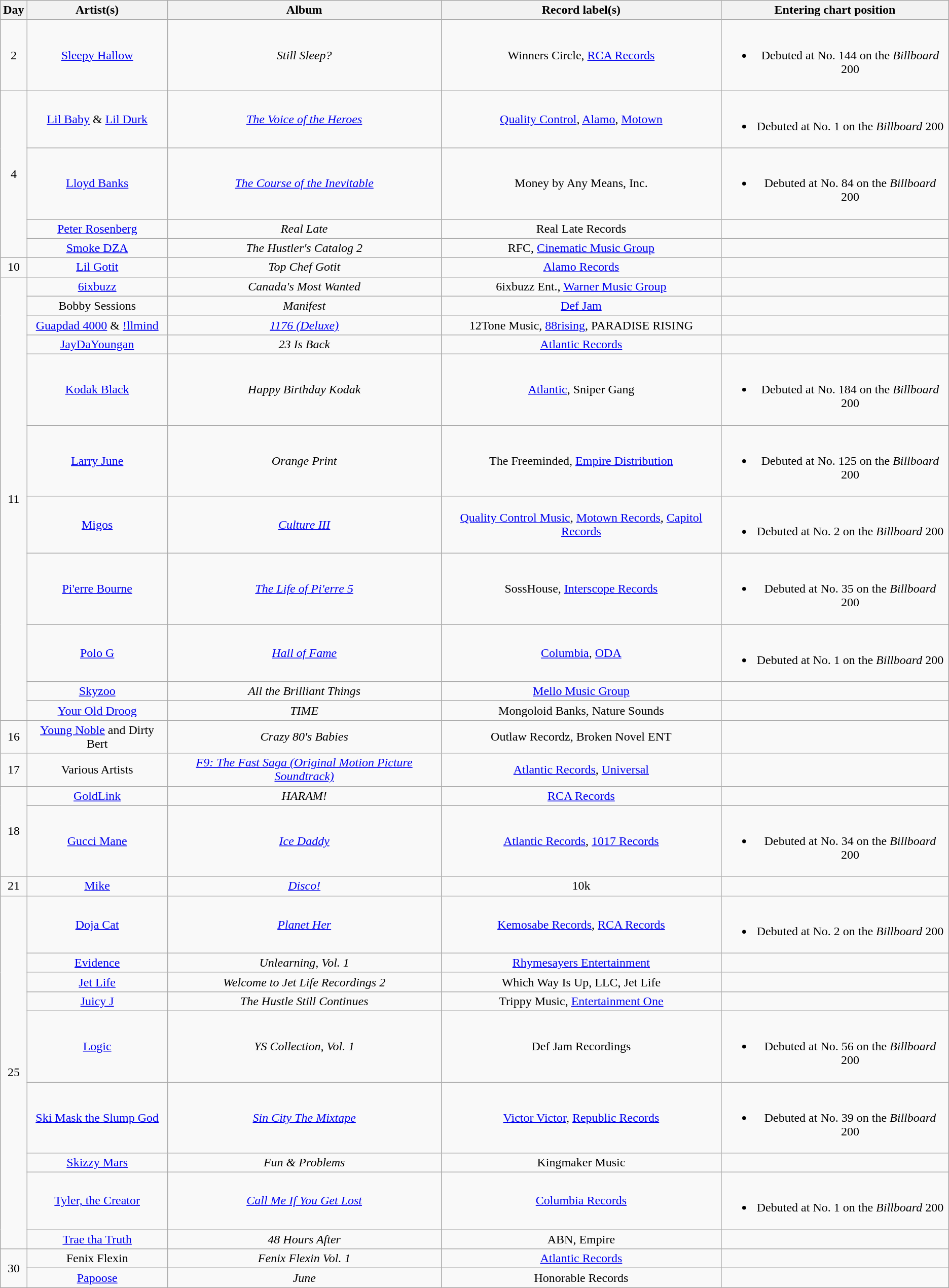<table class="wikitable" style="text-align:center;">
<tr>
<th scope="col">Day</th>
<th scope="col">Artist(s)</th>
<th scope="col">Album</th>
<th scope="col">Record label(s)</th>
<th><strong>Entering chart position</strong></th>
</tr>
<tr>
<td>2</td>
<td><a href='#'>Sleepy Hallow</a></td>
<td><em>Still Sleep?</em></td>
<td>Winners Circle, <a href='#'>RCA Records</a></td>
<td><br><ul><li>Debuted at No. 144 on the <em>Billboard</em> 200</li></ul></td>
</tr>
<tr>
<td rowspan="4">4</td>
<td><a href='#'>Lil Baby</a> & <a href='#'>Lil Durk</a></td>
<td><em><a href='#'>The Voice of the Heroes</a></em></td>
<td><a href='#'>Quality Control</a>, <a href='#'>Alamo</a>, <a href='#'>Motown</a></td>
<td><br><ul><li>Debuted at No. 1 on the <em>Billboard</em> 200</li></ul></td>
</tr>
<tr>
<td><a href='#'>Lloyd Banks</a></td>
<td><em><a href='#'>The Course of the Inevitable</a></em></td>
<td>Money by Any Means, Inc.</td>
<td><br><ul><li>Debuted at No. 84 on the <em>Billboard</em> 200</li></ul></td>
</tr>
<tr>
<td><a href='#'>Peter Rosenberg</a></td>
<td><em>Real Late</em></td>
<td>Real Late Records</td>
<td></td>
</tr>
<tr>
<td><a href='#'>Smoke DZA</a></td>
<td><em>The Hustler's Catalog 2</em></td>
<td>RFC, <a href='#'>Cinematic Music Group</a></td>
<td></td>
</tr>
<tr>
<td rowspan="1">10</td>
<td><a href='#'>Lil Gotit</a></td>
<td><em>Top Chef Gotit</em></td>
<td><a href='#'>Alamo Records</a></td>
<td></td>
</tr>
<tr>
<td rowspan="11">11</td>
<td><a href='#'>6ixbuzz</a></td>
<td><em>Canada's Most Wanted</em></td>
<td>6ixbuzz Ent., <a href='#'>Warner Music Group</a></td>
<td></td>
</tr>
<tr>
<td>Bobby Sessions</td>
<td><em>Manifest</em></td>
<td><a href='#'>Def Jam</a></td>
<td></td>
</tr>
<tr>
<td><a href='#'>Guapdad 4000</a> & <a href='#'>!llmind</a></td>
<td><em><a href='#'>1176 (Deluxe)</a></em></td>
<td>12Tone Music, <a href='#'>88rising</a>, PARADISE RISING</td>
<td></td>
</tr>
<tr>
<td><a href='#'>JayDaYoungan</a></td>
<td><em>23 Is Back</em></td>
<td><a href='#'>Atlantic Records</a></td>
<td></td>
</tr>
<tr>
<td><a href='#'>Kodak Black</a></td>
<td><em>Happy Birthday Kodak</em></td>
<td><a href='#'>Atlantic</a>, Sniper Gang</td>
<td><br><ul><li>Debuted at No. 184 on the <em>Billboard</em> 200</li></ul></td>
</tr>
<tr>
<td><a href='#'>Larry June</a></td>
<td><em>Orange Print</em></td>
<td>The Freeminded, <a href='#'>Empire Distribution</a></td>
<td><br><ul><li>Debuted at No. 125 on the <em>Billboard</em> 200</li></ul></td>
</tr>
<tr>
<td><a href='#'>Migos</a></td>
<td><em><a href='#'>Culture III</a></em></td>
<td><a href='#'>Quality Control Music</a>, <a href='#'>Motown Records</a>, <a href='#'>Capitol Records</a></td>
<td><br><ul><li>Debuted at No. 2 on the <em>Billboard</em> 200</li></ul></td>
</tr>
<tr>
<td><a href='#'>Pi'erre Bourne</a></td>
<td><em><a href='#'>The Life of Pi'erre 5</a></em></td>
<td>SossHouse, <a href='#'>Interscope Records</a></td>
<td><br><ul><li>Debuted at No. 35 on the <em>Billboard</em> 200</li></ul></td>
</tr>
<tr>
<td><a href='#'>Polo G</a></td>
<td><em><a href='#'>Hall of Fame</a></em></td>
<td><a href='#'>Columbia</a>, <a href='#'>ODA</a></td>
<td><br><ul><li>Debuted at No. 1 on the <em>Billboard</em> 200</li></ul></td>
</tr>
<tr>
<td><a href='#'>Skyzoo</a></td>
<td><em>All the Brilliant Things</em></td>
<td><a href='#'>Mello Music Group</a></td>
<td></td>
</tr>
<tr>
<td><a href='#'>Your Old Droog</a></td>
<td><em>TIME</em></td>
<td>Mongoloid Banks, Nature Sounds</td>
<td></td>
</tr>
<tr>
<td rowspan="1">16</td>
<td><a href='#'>Young Noble</a> and Dirty Bert</td>
<td><em>Crazy 80's Babies</em></td>
<td>Outlaw Recordz, Broken Novel ENT</td>
<td></td>
</tr>
<tr>
<td>17</td>
<td>Various Artists</td>
<td><em><a href='#'>F9: The Fast Saga (Original Motion Picture Soundtrack)</a></em></td>
<td><a href='#'>Atlantic Records</a>, <a href='#'>Universal</a></td>
<td></td>
</tr>
<tr>
<td rowspan="2">18</td>
<td><a href='#'>GoldLink</a></td>
<td><em>HARAM!</em></td>
<td><a href='#'>RCA Records</a></td>
<td></td>
</tr>
<tr>
<td><a href='#'>Gucci Mane</a></td>
<td><em><a href='#'>Ice Daddy</a></em></td>
<td><a href='#'>Atlantic Records</a>, <a href='#'>1017 Records</a></td>
<td><br><ul><li>Debuted at No. 34 on the <em>Billboard</em> 200</li></ul></td>
</tr>
<tr>
<td>21</td>
<td><a href='#'>Mike</a></td>
<td><em><a href='#'>Disco!</a></em></td>
<td>10k</td>
<td></td>
</tr>
<tr>
<td rowspan="9">25</td>
<td><a href='#'>Doja Cat</a></td>
<td><em><a href='#'>Planet Her</a></em></td>
<td><a href='#'>Kemosabe Records</a>, <a href='#'>RCA Records</a></td>
<td><br><ul><li>Debuted at No. 2 on the <em>Billboard</em> 200</li></ul></td>
</tr>
<tr>
<td><a href='#'>Evidence</a></td>
<td><em>Unlearning, Vol. 1</em></td>
<td><a href='#'>Rhymesayers Entertainment</a></td>
<td></td>
</tr>
<tr>
<td><a href='#'>Jet Life</a></td>
<td><em>Welcome to Jet Life Recordings 2</em></td>
<td>Which Way Is Up, LLC, Jet Life</td>
<td></td>
</tr>
<tr>
<td><a href='#'>Juicy J</a></td>
<td><em>The Hustle Still Continues</em></td>
<td>Trippy Music, <a href='#'>Entertainment One</a></td>
<td></td>
</tr>
<tr>
<td><a href='#'>Logic</a></td>
<td><em>YS Collection, Vol. 1</em></td>
<td>Def Jam Recordings</td>
<td><br><ul><li>Debuted at No. 56 on the <em>Billboard</em> 200</li></ul></td>
</tr>
<tr>
<td><a href='#'>Ski Mask the Slump God</a></td>
<td><em><a href='#'>Sin City The Mixtape</a></em></td>
<td><a href='#'>Victor Victor</a>, <a href='#'>Republic Records</a></td>
<td><br><ul><li>Debuted at No. 39 on the <em>Billboard</em> 200</li></ul></td>
</tr>
<tr>
<td><a href='#'>Skizzy Mars</a></td>
<td><em>Fun & Problems</em></td>
<td>Kingmaker Music</td>
<td></td>
</tr>
<tr>
<td><a href='#'>Tyler, the Creator</a></td>
<td><em><a href='#'>Call Me If You Get Lost</a></em></td>
<td><a href='#'>Columbia Records</a></td>
<td><br><ul><li>Debuted at No. 1 on the <em>Billboard</em> 200</li></ul></td>
</tr>
<tr>
<td><a href='#'>Trae tha Truth</a></td>
<td><em>48 Hours After</em></td>
<td>ABN, Empire</td>
<td></td>
</tr>
<tr>
<td rowspan="2">30</td>
<td>Fenix Flexin</td>
<td><em>Fenix Flexin Vol. 1</em></td>
<td><a href='#'>Atlantic Records</a></td>
<td></td>
</tr>
<tr>
<td><a href='#'>Papoose</a></td>
<td><em>June</em></td>
<td>Honorable Records</td>
<td></td>
</tr>
</table>
